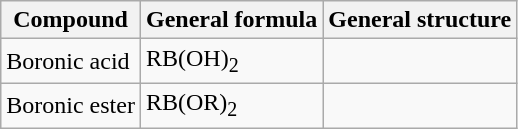<table align="center"  class="wikitable">
<tr>
<th>Compound</th>
<th>General formula</th>
<th>General structure</th>
</tr>
<tr>
<td>Boronic acid</td>
<td>RB(OH)<sub>2</sub></td>
<td></td>
</tr>
<tr>
<td>Boronic ester</td>
<td>RB(OR)<sub>2</sub></td>
<td></td>
</tr>
</table>
